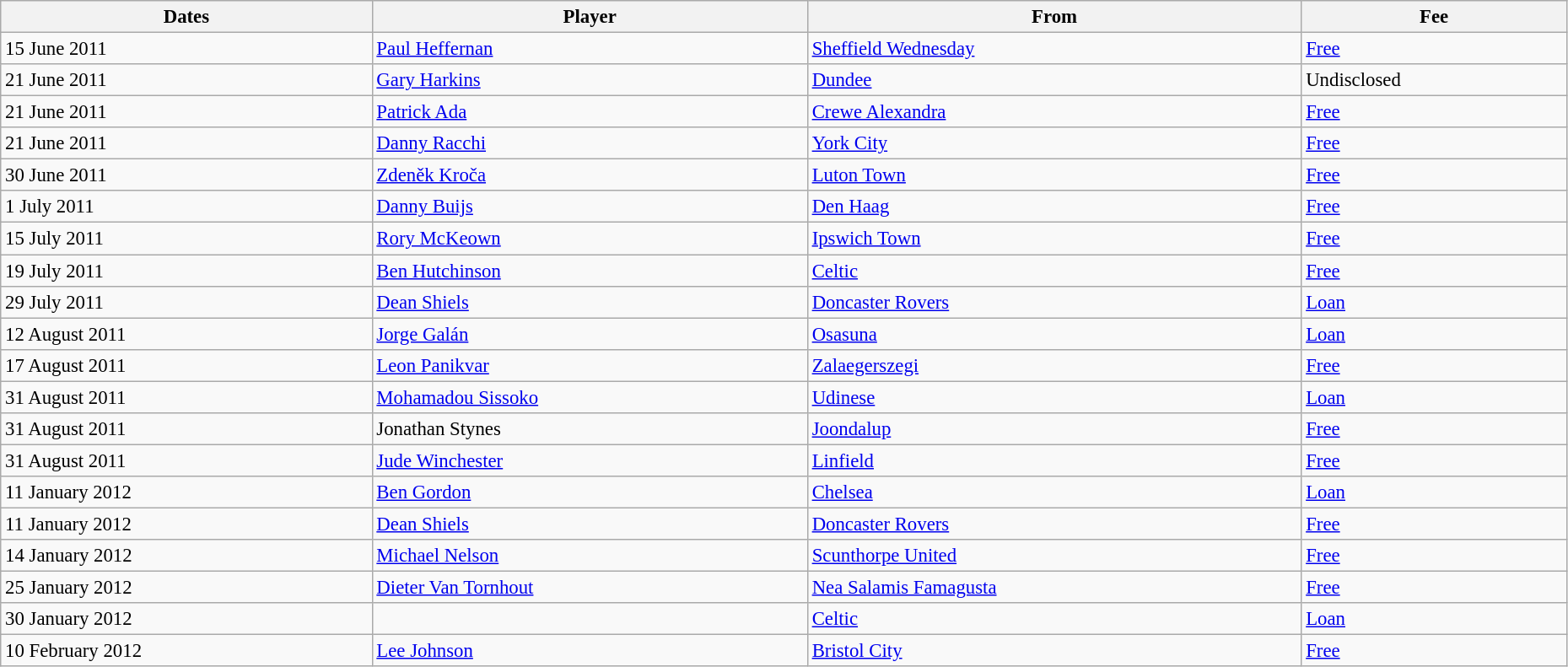<table class="wikitable" style="text-align:center; font-size:95%;width:98%; text-align:left">
<tr>
<th>Dates</th>
<th>Player</th>
<th>From</th>
<th>Fee</th>
</tr>
<tr>
<td>15 June 2011</td>
<td> <a href='#'>Paul Heffernan</a></td>
<td> <a href='#'>Sheffield Wednesday</a></td>
<td><a href='#'>Free</a></td>
</tr>
<tr>
<td>21 June 2011</td>
<td> <a href='#'>Gary Harkins</a></td>
<td> <a href='#'>Dundee</a></td>
<td>Undisclosed</td>
</tr>
<tr>
<td>21 June 2011</td>
<td> <a href='#'>Patrick Ada</a></td>
<td> <a href='#'>Crewe Alexandra</a></td>
<td><a href='#'>Free</a></td>
</tr>
<tr>
<td>21 June 2011</td>
<td> <a href='#'>Danny Racchi</a></td>
<td> <a href='#'>York City</a></td>
<td><a href='#'>Free</a></td>
</tr>
<tr>
<td>30 June 2011</td>
<td> <a href='#'>Zdeněk Kroča</a></td>
<td> <a href='#'>Luton Town</a></td>
<td><a href='#'>Free</a></td>
</tr>
<tr>
<td>1 July 2011</td>
<td> <a href='#'>Danny Buijs</a></td>
<td> <a href='#'>Den Haag</a></td>
<td><a href='#'>Free</a></td>
</tr>
<tr>
<td>15 July 2011</td>
<td> <a href='#'>Rory McKeown</a></td>
<td> <a href='#'>Ipswich Town</a></td>
<td><a href='#'>Free</a></td>
</tr>
<tr>
<td>19 July 2011</td>
<td> <a href='#'>Ben Hutchinson</a></td>
<td> <a href='#'>Celtic</a></td>
<td><a href='#'>Free</a></td>
</tr>
<tr>
<td>29 July 2011</td>
<td> <a href='#'>Dean Shiels</a></td>
<td> <a href='#'>Doncaster Rovers</a></td>
<td><a href='#'>Loan</a></td>
</tr>
<tr>
<td>12 August 2011</td>
<td> <a href='#'>Jorge Galán</a></td>
<td> <a href='#'>Osasuna</a></td>
<td><a href='#'>Loan</a></td>
</tr>
<tr>
<td>17 August 2011</td>
<td> <a href='#'>Leon Panikvar</a></td>
<td> <a href='#'>Zalaegerszegi</a></td>
<td><a href='#'>Free</a></td>
</tr>
<tr>
<td>31 August 2011</td>
<td> <a href='#'>Mohamadou Sissoko</a></td>
<td> <a href='#'>Udinese</a></td>
<td><a href='#'>Loan</a></td>
</tr>
<tr>
<td>31 August 2011</td>
<td> Jonathan Stynes</td>
<td> <a href='#'>Joondalup</a></td>
<td><a href='#'>Free</a></td>
</tr>
<tr>
<td>31 August 2011</td>
<td> <a href='#'>Jude Winchester</a></td>
<td> <a href='#'>Linfield</a></td>
<td><a href='#'>Free</a></td>
</tr>
<tr>
<td>11 January 2012</td>
<td> <a href='#'>Ben Gordon</a></td>
<td> <a href='#'>Chelsea</a></td>
<td><a href='#'>Loan</a></td>
</tr>
<tr>
<td>11 January 2012</td>
<td> <a href='#'>Dean Shiels</a></td>
<td> <a href='#'>Doncaster Rovers</a></td>
<td><a href='#'>Free</a></td>
</tr>
<tr>
<td>14 January 2012</td>
<td> <a href='#'>Michael Nelson</a></td>
<td> <a href='#'>Scunthorpe United</a></td>
<td><a href='#'>Free</a></td>
</tr>
<tr>
<td>25 January 2012</td>
<td> <a href='#'>Dieter Van Tornhout</a></td>
<td> <a href='#'>Nea Salamis Famagusta</a></td>
<td><a href='#'>Free</a></td>
</tr>
<tr>
<td>30 January 2012</td>
<td> </td>
<td> <a href='#'>Celtic</a></td>
<td><a href='#'>Loan</a></td>
</tr>
<tr>
<td>10 February 2012</td>
<td> <a href='#'>Lee Johnson</a></td>
<td> <a href='#'>Bristol City</a></td>
<td><a href='#'>Free</a></td>
</tr>
</table>
